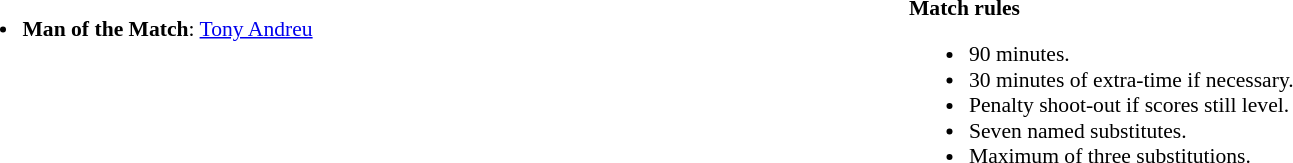<table style="width:100%; font-size:90%;">
<tr>
<td style="width:50%; vertical-align:top;"><br><ul><li><strong>Man of the Match</strong>: <a href='#'>Tony Andreu</a></li></ul></td>
<td style="width:50%; vertical-align:top;"><br><strong>Match rules</strong><ul><li>90 minutes.</li><li>30 minutes of extra-time if necessary.</li><li>Penalty shoot-out if scores still level.</li><li>Seven named substitutes.</li><li>Maximum of three substitutions.</li></ul></td>
</tr>
</table>
